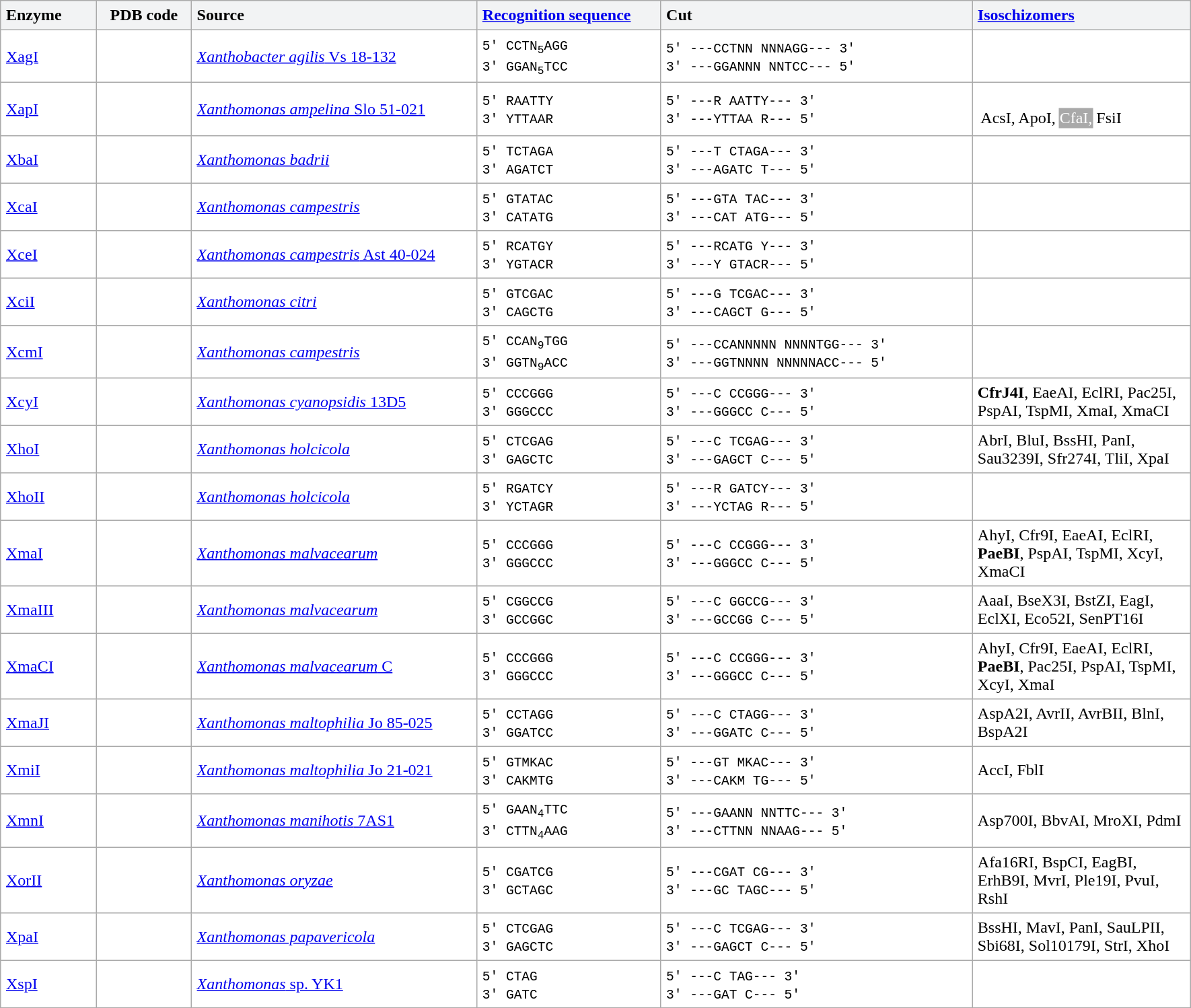<table class="sortable" border="1" cellpadding="5" cellspacing="0" style="border:1px solid #aaa; width:1180px; border-collapse:collapse">
<tr>
<td align="left" style="background:#F2F3F4" width="87px"><strong>Enzyme</strong></td>
<td align="center" style="background:#F2F3F4" width="88px"><strong>PDB code</strong></td>
<td align="left" style="background:#F2F3F4" width="290px"><strong>Source</strong></td>
<td align="left" style="background:#F2F3F4" width="180px"><strong><a href='#'>Recognition sequence</a></strong></td>
<td align="left" style="background:#F2F3F4" width="320px"><strong>Cut</strong></td>
<td align="left" style="background:#F2F3F4" width="215px"><strong><a href='#'>Isoschizomers</a></strong></td>
</tr>
<tr>
<td><a href='#'>XagI</a></td>
<td></td>
<td><a href='#'><em>Xanthobacter agilis</em> Vs 18-132</a></td>
<td><code> 5' CCTN<sub>5</sub>AGG </code><br> <code> 3' GGAN<sub>5</sub>TCC </code></td>
<td><code> 5' ---CCTNN  NNNAGG--- 3' </code><br> <code> 3' ---GGANNN  NNTCC--- 5' </code></td>
<td></td>
</tr>
<tr>
<td><a href='#'>XapI</a></td>
<td></td>
<td><a href='#'><em>Xanthomonas ampelina</em> Slo 51-021</a></td>
<td><code> 5' RAATTY </code><br> <code> 3' YTTAAR </code></td>
<td><code> 5' ---R  AATTY--- 3' </code><br> <code> 3' ---YTTAA  R--- 5' </code></td>
<td><br><table>
<tr>
<td>AcsI, ApoI,</td>
<td style="background: darkgray; color: white">CfaI,</td>
<td>FsiI</td>
</tr>
</table>
</td>
</tr>
<tr>
<td><a href='#'>XbaI</a></td>
<td></td>
<td><em><a href='#'>Xanthomonas badrii</a></em></td>
<td><code> 5' TCTAGA </code><br> <code> 3' AGATCT </code></td>
<td><code> 5' ---T  CTAGA--- 3' </code><br> <code> 3' ---AGATC  T--- 5' </code></td>
<td></td>
</tr>
<tr>
<td><a href='#'>XcaI</a></td>
<td></td>
<td><em><a href='#'>Xanthomonas campestris</a></em></td>
<td><code> 5' GTATAC </code><br> <code> 3' CATATG </code></td>
<td><code> 5' ---GTA  TAC--- 3' </code><br> <code> 3' ---CAT  ATG--- 5' </code></td>
<td></td>
</tr>
<tr>
<td><a href='#'>XceI</a></td>
<td></td>
<td><a href='#'><em>Xanthomonas campestris</em> Ast 40-024</a></td>
<td><code> 5' RCATGY </code><br> <code> 3' YGTACR </code></td>
<td><code> 5' ---RCATG  Y--- 3' </code><br> <code> 3' ---Y  GTACR--- 5' </code></td>
<td></td>
</tr>
<tr>
<td><a href='#'>XciI</a></td>
<td></td>
<td><em><a href='#'>Xanthomonas citri</a></em></td>
<td><code> 5' GTCGAC </code><br> <code> 3' CAGCTG </code></td>
<td><code> 5' ---G  TCGAC--- 3' </code><br> <code> 3' ---CAGCT  G--- 5' </code></td>
<td></td>
</tr>
<tr>
<td><a href='#'>XcmI</a></td>
<td></td>
<td><em><a href='#'>Xanthomonas campestris</a></em></td>
<td><code> 5' CCAN<sub>9</sub>TGG </code><br> <code> 3' GGTN<sub>9</sub>ACC </code></td>
<td><code> 5' ---CCANNNNN  NNNNTGG--- 3' </code><br> <code> 3' ---GGTNNNN  NNNNNACC--- 5' </code></td>
<td></td>
</tr>
<tr>
<td><a href='#'>XcyI</a></td>
<td></td>
<td><a href='#'><em>Xanthomonas cyanopsidis</em> 13D5</a></td>
<td><code> 5' CCCGGG </code><br> <code> 3' GGGCCC </code></td>
<td><code> 5' ---C  CCGGG--- 3' </code><br> <code> 3' ---GGGCC  C--- 5' </code></td>
<td><span><strong>CfrJ4I</strong></span>, EaeAI, EclRI, Pac25I, PspAI, TspMI, XmaI, XmaCI</td>
</tr>
<tr>
<td><a href='#'>XhoI</a></td>
<td></td>
<td><em><a href='#'>Xanthomonas holcicola</a></em></td>
<td><code> 5' CTCGAG </code><br> <code> 3' GAGCTC </code></td>
<td><code> 5' ---C  TCGAG--- 3' </code><br> <code> 3' ---GAGCT  C--- 5' </code></td>
<td>AbrI, BluI, BssHI, PanI, Sau3239I, Sfr274I, TliI, XpaI</td>
</tr>
<tr>
<td><a href='#'>XhoII</a></td>
<td></td>
<td><em><a href='#'>Xanthomonas holcicola</a></em></td>
<td><code> 5' RGATCY </code><br> <code> 3' YCTAGR </code></td>
<td><code> 5' ---R  GATCY--- 3' </code><br> <code> 3' ---YCTAG  R--- 5' </code></td>
<td></td>
</tr>
<tr>
<td><a href='#'>XmaI</a></td>
<td></td>
<td><em><a href='#'>Xanthomonas malvacearum</a></em></td>
<td><code> 5' CCCGGG </code><br> <code> 3' GGGCCC </code></td>
<td><code> 5' ---C  CCGGG--- 3' </code><br> <code> 3' ---GGGCC  C--- 5' </code></td>
<td>AhyI, Cfr9I, EaeAI, EclRI, <span><strong>PaeBI</strong></span>, PspAI, TspMI, XcyI, XmaCI</td>
</tr>
<tr>
<td><a href='#'>XmaIII</a></td>
<td></td>
<td><em><a href='#'>Xanthomonas malvacearum</a></em></td>
<td><code> 5' CGGCCG </code><br> <code> 3' GCCGGC </code></td>
<td><code> 5' ---C  GGCCG--- 3' </code><br> <code> 3' ---GCCGG  C--- 5' </code></td>
<td>AaaI, BseX3I, BstZI, EagI, EclXI, Eco52I, SenPT16I</td>
</tr>
<tr>
<td><a href='#'>XmaCI</a></td>
<td></td>
<td><a href='#'><em>Xanthomonas malvacearum</em> C</a></td>
<td><code> 5' CCCGGG </code><br> <code> 3' GGGCCC </code></td>
<td><code> 5' ---C  CCGGG--- 3' </code><br> <code> 3' ---GGGCC  C--- 5' </code></td>
<td>AhyI, Cfr9I, EaeAI, EclRI, <span><strong>PaeBI</strong></span>, Pac25I, PspAI, TspMI, XcyI, XmaI</td>
</tr>
<tr>
<td><a href='#'>XmaJI</a></td>
<td></td>
<td><a href='#'><em>Xanthomonas maltophilia</em> Jo 85-025</a></td>
<td><code> 5' CCTAGG </code><br> <code> 3' GGATCC </code></td>
<td><code> 5' ---C  CTAGG--- 3' </code><br> <code> 3' ---GGATC  C--- 5' </code></td>
<td>AspA2I, AvrII, AvrBII, BlnI, BspA2I</td>
</tr>
<tr>
<td><a href='#'>XmiI</a></td>
<td></td>
<td><a href='#'><em>Xanthomonas maltophilia</em> Jo 21-021</a></td>
<td><code> 5' GTMKAC </code><br> <code> 3' CAKMTG </code></td>
<td><code> 5' ---GT  MKAC--- 3' </code><br> <code> 3' ---CAKM  TG--- 5' </code></td>
<td>AccI, FblI</td>
</tr>
<tr>
<td><a href='#'>XmnI</a></td>
<td></td>
<td><a href='#'><em>Xanthomonas manihotis</em> 7AS1</a></td>
<td><code> 5' GAAN<sub>4</sub>TTC </code><br> <code> 3' CTTN<sub>4</sub>AAG </code></td>
<td><code> 5' ---GAANN  NNTTC--- 3' </code><br> <code> 3' ---CTTNN  NNAAG--- 5' </code></td>
<td>Asp700I, BbvAI, MroXI, PdmI</td>
</tr>
<tr>
<td><a href='#'>XorII</a></td>
<td></td>
<td><em><a href='#'>Xanthomonas oryzae</a></em></td>
<td><code> 5' CGATCG </code><br> <code> 3' GCTAGC </code></td>
<td><code> 5' ---CGAT  CG--- 3' </code><br> <code> 3' ---GC  TAGC--- 5' </code></td>
<td>Afa16RI, BspCI, EagBI, ErhB9I, MvrI, Ple19I, PvuI, RshI</td>
</tr>
<tr>
<td><a href='#'>XpaI</a></td>
<td></td>
<td><em><a href='#'>Xanthomonas papavericola</a></em></td>
<td><code> 5' CTCGAG </code><br> <code> 3' GAGCTC </code></td>
<td><code> 5' ---C  TCGAG--- 3' </code><br> <code> 3' ---GAGCT  C--- 5' </code></td>
<td>BssHI, MavI, PanI, SauLPII, Sbi68I, Sol10179I, StrI, XhoI</td>
</tr>
<tr>
<td><a href='#'>XspI</a></td>
<td></td>
<td><a href='#'><em>Xanthomonas</em> sp. YK1</a></td>
<td><code> 5' CTAG </code><br> <code> 3' GATC </code></td>
<td><code> 5' ---C  TAG--- 3' </code><br> <code> 3' ---GAT  C--- 5' </code></td>
<td></td>
</tr>
</table>
